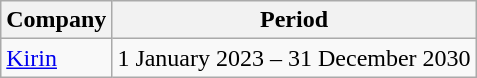<table class="wikitable">
<tr>
<th>Company</th>
<th>Period</th>
</tr>
<tr>
<td><a href='#'>Kirin</a></td>
<td>1 January 2023 – 31 December 2030</td>
</tr>
</table>
